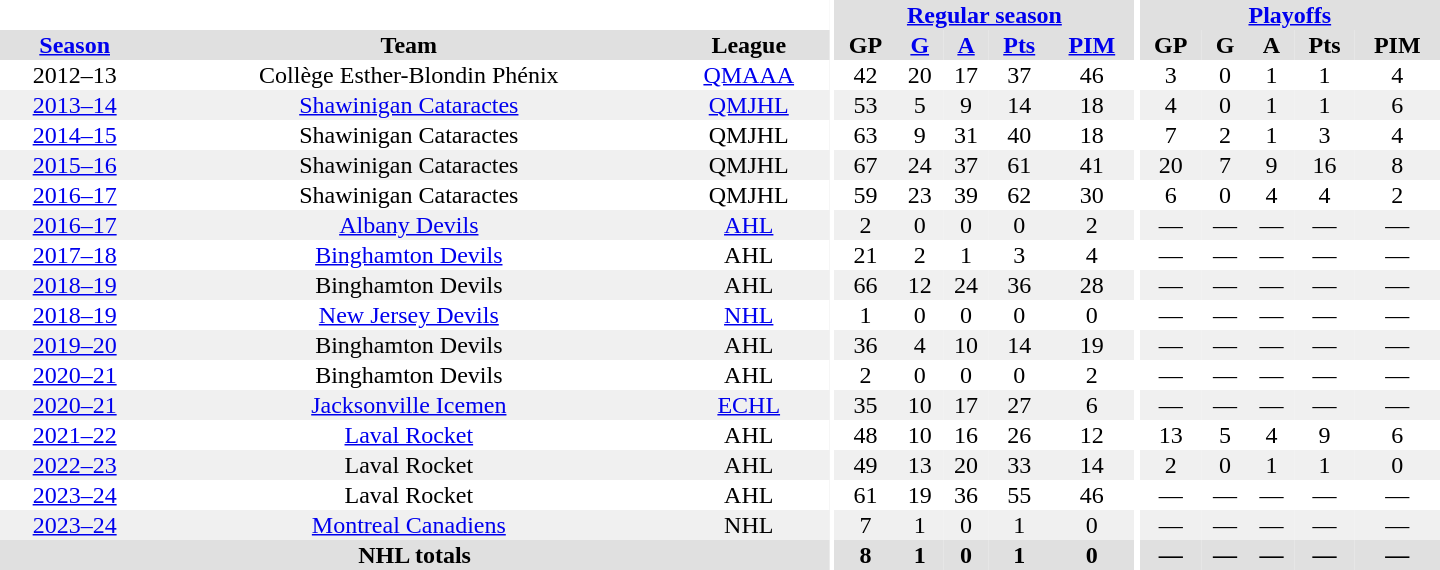<table border="0" cellpadding="1" cellspacing="0" style="text-align:center; width:60em">
<tr bgcolor="#e0e0e0">
<th colspan="3" bgcolor="#ffffff"></th>
<th rowspan="99" bgcolor="#ffffff"></th>
<th colspan="5"><a href='#'>Regular season</a></th>
<th rowspan="99" bgcolor="#ffffff"></th>
<th colspan="5"><a href='#'>Playoffs</a></th>
</tr>
<tr bgcolor="#e0e0e0">
<th><a href='#'>Season</a></th>
<th>Team</th>
<th>League</th>
<th>GP</th>
<th><a href='#'>G</a></th>
<th><a href='#'>A</a></th>
<th><a href='#'>Pts</a></th>
<th><a href='#'>PIM</a></th>
<th>GP</th>
<th>G</th>
<th>A</th>
<th>Pts</th>
<th>PIM</th>
</tr>
<tr>
<td>2012–13</td>
<td>Collège Esther-Blondin Phénix</td>
<td><a href='#'>QMAAA</a></td>
<td>42</td>
<td>20</td>
<td>17</td>
<td>37</td>
<td>46</td>
<td>3</td>
<td>0</td>
<td>1</td>
<td>1</td>
<td>4</td>
</tr>
<tr bgcolor="#f0f0f0">
<td><a href='#'>2013–14</a></td>
<td><a href='#'>Shawinigan Cataractes</a></td>
<td><a href='#'>QMJHL</a></td>
<td>53</td>
<td>5</td>
<td>9</td>
<td>14</td>
<td>18</td>
<td>4</td>
<td>0</td>
<td>1</td>
<td>1</td>
<td>6</td>
</tr>
<tr>
<td><a href='#'>2014–15</a></td>
<td>Shawinigan Cataractes</td>
<td>QMJHL</td>
<td>63</td>
<td>9</td>
<td>31</td>
<td>40</td>
<td>18</td>
<td>7</td>
<td>2</td>
<td>1</td>
<td>3</td>
<td>4</td>
</tr>
<tr bgcolor="#f0f0f0">
<td><a href='#'>2015–16</a></td>
<td>Shawinigan Cataractes</td>
<td>QMJHL</td>
<td>67</td>
<td>24</td>
<td>37</td>
<td>61</td>
<td>41</td>
<td>20</td>
<td>7</td>
<td>9</td>
<td>16</td>
<td>8</td>
</tr>
<tr>
<td><a href='#'>2016–17</a></td>
<td>Shawinigan Cataractes</td>
<td>QMJHL</td>
<td>59</td>
<td>23</td>
<td>39</td>
<td>62</td>
<td>30</td>
<td>6</td>
<td>0</td>
<td>4</td>
<td>4</td>
<td>2</td>
</tr>
<tr bgcolor="#f0f0f0">
<td><a href='#'>2016–17</a></td>
<td><a href='#'>Albany Devils</a></td>
<td><a href='#'>AHL</a></td>
<td>2</td>
<td>0</td>
<td>0</td>
<td>0</td>
<td>2</td>
<td>—</td>
<td>—</td>
<td>—</td>
<td>—</td>
<td>—</td>
</tr>
<tr>
<td><a href='#'>2017–18</a></td>
<td><a href='#'>Binghamton Devils</a></td>
<td>AHL</td>
<td>21</td>
<td>2</td>
<td>1</td>
<td>3</td>
<td>4</td>
<td>—</td>
<td>—</td>
<td>—</td>
<td>—</td>
<td>—</td>
</tr>
<tr bgcolor="#f0f0f0">
<td><a href='#'>2018–19</a></td>
<td>Binghamton Devils</td>
<td>AHL</td>
<td>66</td>
<td>12</td>
<td>24</td>
<td>36</td>
<td>28</td>
<td>—</td>
<td>—</td>
<td>—</td>
<td>—</td>
<td>—</td>
</tr>
<tr>
<td><a href='#'>2018–19</a></td>
<td><a href='#'>New Jersey Devils</a></td>
<td><a href='#'>NHL</a></td>
<td>1</td>
<td>0</td>
<td>0</td>
<td>0</td>
<td>0</td>
<td>—</td>
<td>—</td>
<td>—</td>
<td>—</td>
<td>—</td>
</tr>
<tr bgcolor="#f0f0f0">
<td><a href='#'>2019–20</a></td>
<td>Binghamton Devils</td>
<td>AHL</td>
<td>36</td>
<td>4</td>
<td>10</td>
<td>14</td>
<td>19</td>
<td>—</td>
<td>—</td>
<td>—</td>
<td>—</td>
<td>—</td>
</tr>
<tr>
<td><a href='#'>2020–21</a></td>
<td>Binghamton Devils</td>
<td>AHL</td>
<td>2</td>
<td>0</td>
<td>0</td>
<td>0</td>
<td>2</td>
<td>—</td>
<td>—</td>
<td>—</td>
<td>—</td>
<td>—</td>
</tr>
<tr bgcolor="#f0f0f0">
<td><a href='#'>2020–21</a></td>
<td><a href='#'>Jacksonville Icemen</a></td>
<td><a href='#'>ECHL</a></td>
<td>35</td>
<td>10</td>
<td>17</td>
<td>27</td>
<td>6</td>
<td>—</td>
<td>—</td>
<td>—</td>
<td>—</td>
<td>—</td>
</tr>
<tr>
<td><a href='#'>2021–22</a></td>
<td><a href='#'>Laval Rocket</a></td>
<td>AHL</td>
<td>48</td>
<td>10</td>
<td>16</td>
<td>26</td>
<td>12</td>
<td>13</td>
<td>5</td>
<td>4</td>
<td>9</td>
<td>6</td>
</tr>
<tr bgcolor="#f0f0f0">
<td><a href='#'>2022–23</a></td>
<td>Laval Rocket</td>
<td>AHL</td>
<td>49</td>
<td>13</td>
<td>20</td>
<td>33</td>
<td>14</td>
<td>2</td>
<td>0</td>
<td>1</td>
<td>1</td>
<td>0</td>
</tr>
<tr>
<td><a href='#'>2023–24</a></td>
<td>Laval Rocket</td>
<td>AHL</td>
<td>61</td>
<td>19</td>
<td>36</td>
<td>55</td>
<td>46</td>
<td>—</td>
<td>—</td>
<td>—</td>
<td>—</td>
<td>—</td>
</tr>
<tr bgcolor="#f0f0f0">
<td><a href='#'>2023–24</a></td>
<td><a href='#'>Montreal Canadiens</a></td>
<td>NHL</td>
<td>7</td>
<td>1</td>
<td>0</td>
<td>1</td>
<td>0</td>
<td>—</td>
<td>—</td>
<td>—</td>
<td>—</td>
<td>—</td>
</tr>
<tr bgcolor="#e0e0e0">
<th colspan="3">NHL totals</th>
<th>8</th>
<th>1</th>
<th>0</th>
<th>1</th>
<th>0</th>
<th>—</th>
<th>—</th>
<th>—</th>
<th>—</th>
<th>—</th>
</tr>
</table>
